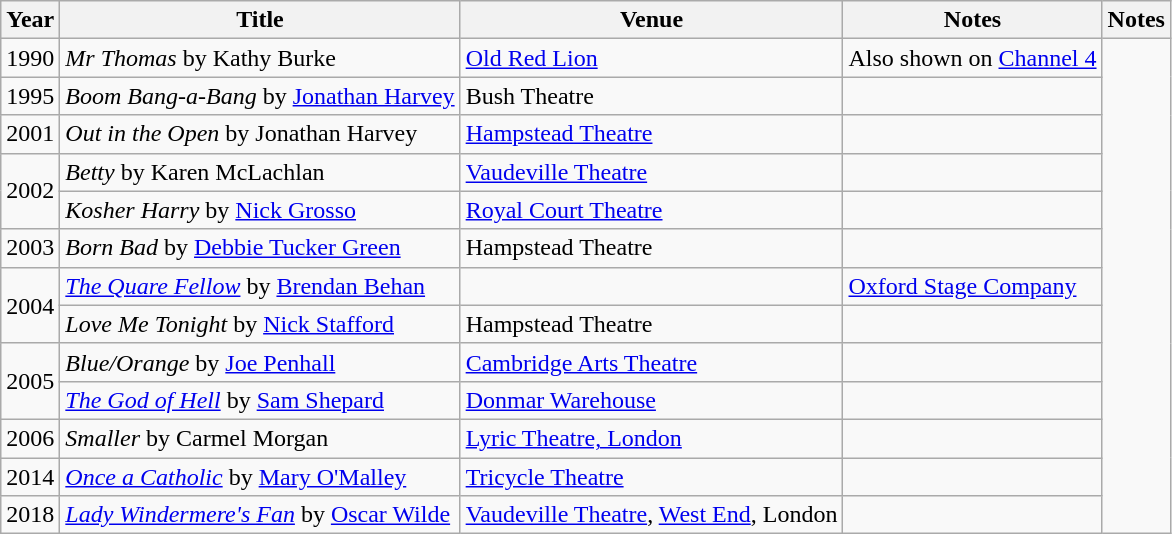<table class="wikitable plainrowheaders sortable">
<tr>
<th>Year</th>
<th>Title</th>
<th>Venue</th>
<th>Notes</th>
<th class="unsortable">Notes</th>
</tr>
<tr>
<td>1990</td>
<td><em>Mr Thomas</em> by Kathy Burke</td>
<td><a href='#'>Old Red Lion</a></td>
<td>Also shown on <a href='#'>Channel 4</a></td>
</tr>
<tr>
<td>1995</td>
<td><em>Boom Bang-a-Bang</em> by <a href='#'>Jonathan Harvey</a></td>
<td>Bush Theatre</td>
<td></td>
</tr>
<tr>
<td>2001</td>
<td><em>Out in the Open</em> by Jonathan Harvey</td>
<td><a href='#'>Hampstead Theatre</a></td>
<td></td>
</tr>
<tr>
<td rowspan="2">2002</td>
<td><em>Betty</em> by Karen McLachlan</td>
<td><a href='#'>Vaudeville Theatre</a></td>
<td></td>
</tr>
<tr>
<td><em>Kosher Harry</em> by <a href='#'>Nick Grosso</a></td>
<td><a href='#'>Royal Court Theatre</a></td>
<td></td>
</tr>
<tr>
<td>2003</td>
<td><em>Born Bad</em> by <a href='#'>Debbie Tucker Green</a></td>
<td>Hampstead Theatre</td>
<td></td>
</tr>
<tr>
<td rowspan="2">2004</td>
<td><em><a href='#'>The Quare Fellow</a></em> by <a href='#'>Brendan Behan</a></td>
<td></td>
<td><a href='#'>Oxford Stage Company</a></td>
</tr>
<tr>
<td><em>Love Me Tonight</em> by <a href='#'>Nick Stafford</a></td>
<td>Hampstead Theatre</td>
<td></td>
</tr>
<tr>
<td rowspan="2">2005</td>
<td><em>Blue/Orange</em> by <a href='#'>Joe Penhall</a></td>
<td><a href='#'>Cambridge Arts Theatre</a></td>
<td></td>
</tr>
<tr>
<td><em><a href='#'>The God of Hell</a></em> by <a href='#'>Sam Shepard</a></td>
<td><a href='#'>Donmar Warehouse</a></td>
<td></td>
</tr>
<tr>
<td>2006</td>
<td><em>Smaller</em> by Carmel Morgan</td>
<td><a href='#'>Lyric Theatre, London</a></td>
<td></td>
</tr>
<tr>
<td>2014</td>
<td><em><a href='#'>Once a Catholic</a></em> by <a href='#'>Mary O'Malley</a></td>
<td><a href='#'>Tricycle Theatre</a></td>
<td></td>
</tr>
<tr>
<td>2018</td>
<td><em><a href='#'>Lady Windermere's Fan</a></em> by <a href='#'>Oscar Wilde</a></td>
<td><a href='#'>Vaudeville Theatre</a>, <a href='#'>West End</a>, London</td>
<td></td>
</tr>
</table>
